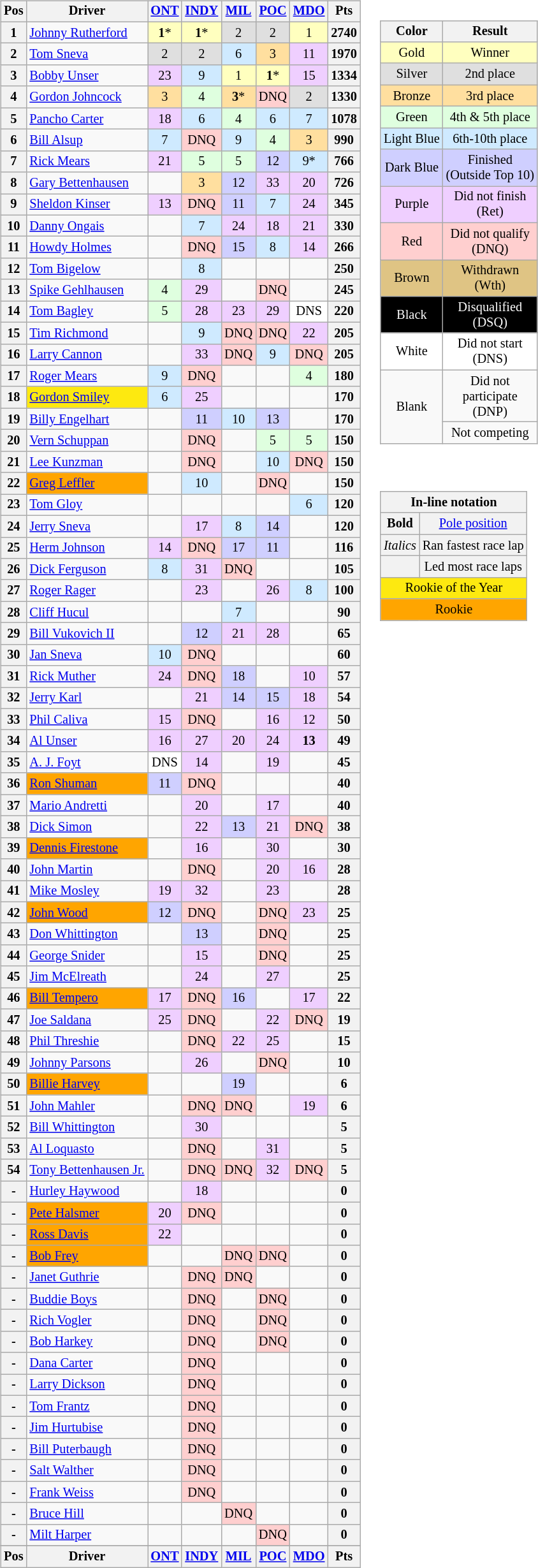<table>
<tr>
<td><br><table class="wikitable" style="font-size: 85%">
<tr valign="top">
<th valign="middle">Pos</th>
<th valign="middle">Driver</th>
<th><a href='#'>ONT</a><br></th>
<th><a href='#'>INDY</a><br></th>
<th><a href='#'>MIL</a><br></th>
<th><a href='#'>POC</a><br></th>
<th><a href='#'>MDO</a><br></th>
<th valign="middle">Pts</th>
</tr>
<tr>
<th>1</th>
<td> <a href='#'>Johnny Rutherford</a></td>
<td style="background:#FFFFBF;" align=center><strong>1</strong>*</td>
<td style="background:#FFFFBF;" align=center><strong>1</strong>*</td>
<td style="background:#DFDFDF;" align=center>2</td>
<td style="background:#DFDFDF;" align=center>2</td>
<td style="background:#FFFFBF;" align=center>1</td>
<th>2740</th>
</tr>
<tr>
<th>2</th>
<td> <a href='#'>Tom Sneva</a></td>
<td style="background:#DFDFDF;" align=center>2</td>
<td style="background:#DFDFDF;" align=center>2</td>
<td style="background:#CFEAFF;" align=center>6</td>
<td style="background:#FFDF9F;" align=center>3</td>
<td style="background:#EFCFFF;" align=center>11</td>
<th>1970</th>
</tr>
<tr>
<th>3</th>
<td> <a href='#'>Bobby Unser</a></td>
<td style="background:#EFCFFF;" align=center>23</td>
<td style="background:#CFEAFF;" align=center>9</td>
<td style="background:#FFFFBF;" align=center>1</td>
<td style="background:#FFFFBF;" align=center><strong>1</strong>*</td>
<td style="background:#EFCFFF;" align=center>15</td>
<th>1334</th>
</tr>
<tr>
<th>4</th>
<td> <a href='#'>Gordon Johncock</a></td>
<td style="background:#FFDF9F;" align=center>3</td>
<td style="background:#DFFFDF;" align=center>4</td>
<td style="background:#FFDF9F;" align=center><strong>3</strong>*</td>
<td style="background:#FFCFCF;" align=center>DNQ</td>
<td style="background:#DFDFDF;" align=center>2</td>
<th>1330</th>
</tr>
<tr>
<th>5</th>
<td> <a href='#'>Pancho Carter</a></td>
<td style="background:#EFCFFF;" align=center>18</td>
<td style="background:#CFEAFF;" align=center>6</td>
<td style="background:#dfffdf;" align=center>4</td>
<td style="background:#CFEAFF;" align=center>6</td>
<td style="background:#CFEAFF;" align=center>7</td>
<th>1078</th>
</tr>
<tr>
<th>6</th>
<td> <a href='#'>Bill Alsup</a></td>
<td style="background:#CFEAFF;" align=center>7</td>
<td style="background:#ffcfcf;" align=center>DNQ</td>
<td style="background:#CFEAFF;" align=center>9</td>
<td style="background:#dfffdf;" align=center>4</td>
<td style="background:#ffdf9f;" align=center>3</td>
<th>990</th>
</tr>
<tr>
<th>7</th>
<td> <a href='#'>Rick Mears</a></td>
<td style="background:#EFCFFF;" align=center>21</td>
<td style="background:#dfffdf;" align=center>5</td>
<td style="background:#dfffdf;" align=center>5</td>
<td style="background:#CFCFFF;" align=center>12</td>
<td style="background:#CFEAFF;" align=center>9*</td>
<th>766</th>
</tr>
<tr>
<th>8</th>
<td> <a href='#'>Gary Bettenhausen</a></td>
<td></td>
<td style="background:#ffdf9f;" align=center>3</td>
<td style="background:#CFCFFF;" align=center>12</td>
<td style="background:#EFCFFF;" align=center>33</td>
<td style="background:#EFCFFF;" align=center>20</td>
<th>726</th>
</tr>
<tr>
<th>9</th>
<td> <a href='#'>Sheldon Kinser</a></td>
<td style="background:#EFCFFF;" align=center>13</td>
<td style="background:#ffcfcf;" align=center>DNQ</td>
<td style="background:#CFCFFF;" align=center>11</td>
<td style="background:#CFEAFF;" align=center>7</td>
<td style="background:#EFCFFF;" align=center>24</td>
<th>345</th>
</tr>
<tr>
<th>10</th>
<td> <a href='#'>Danny Ongais</a></td>
<td></td>
<td style="background:#CFEAFF;" align=center>7</td>
<td style="background:#EFCFFF;" align=center>24</td>
<td style="background:#EFCFFF;" align=center>18</td>
<td style="background:#EFCFFF;" align=center>21</td>
<th>330</th>
</tr>
<tr>
<th>11</th>
<td> <a href='#'>Howdy Holmes</a></td>
<td></td>
<td style="background:#ffcfcf;" align=center>DNQ</td>
<td style="background:#CFCFFF;" align=center>15</td>
<td style="background:#CFEAFF;" align=center>8</td>
<td style="background:#EFCFFF;" align=center>14</td>
<th>266</th>
</tr>
<tr>
<th>12</th>
<td> <a href='#'>Tom Bigelow</a></td>
<td></td>
<td style="background:#CFEAFF;" align=center>8</td>
<td></td>
<td></td>
<td></td>
<th>250</th>
</tr>
<tr>
<th>13</th>
<td> <a href='#'>Spike Gehlhausen</a></td>
<td style="background:#dfffdf;" align=center>4</td>
<td style="background:#EFCFFF;" align=center>29</td>
<td></td>
<td style="background:#ffcfcf;" align=center>DNQ</td>
<td></td>
<th>245</th>
</tr>
<tr>
<th>14</th>
<td> <a href='#'>Tom Bagley</a></td>
<td style="background:#dfffdf;" align=center>5</td>
<td style="background:#EFCFFf;" align=center>28</td>
<td style="background:#EFCFFf;" align=center>23</td>
<td style="background:#EFCFFf;" align=center>29</td>
<td style="background:#FFFFFF;" align=center>DNS</td>
<th>220</th>
</tr>
<tr>
<th>15</th>
<td> <a href='#'>Tim Richmond</a></td>
<td></td>
<td style="background:#CFEAFF;" align=center>9</td>
<td style="background:#ffcfcf;" align=center>DNQ</td>
<td style="background:#ffcfcf;" align=center>DNQ</td>
<td style="background:#EFCFFf;" align=center>22</td>
<th>205</th>
</tr>
<tr>
<th>16</th>
<td> <a href='#'>Larry Cannon</a></td>
<td></td>
<td style="background:#EFCFFf;" align=center>33</td>
<td style="background:#ffcfcf;" align=center>DNQ</td>
<td style="background:#CFEAFF;" align=center>9</td>
<td style="background:#ffcfcf;" align=center>DNQ</td>
<th>205</th>
</tr>
<tr>
<th>17</th>
<td> <a href='#'>Roger Mears</a></td>
<td style="background:#CFEAFF;" align=center>9</td>
<td style="background:#ffcfcf;" align=center>DNQ</td>
<td></td>
<td></td>
<td style="background:#dfffdf;" align=center>4</td>
<th>180</th>
</tr>
<tr>
<th>18</th>
<td style="background:#FDE910;"> <a href='#'>Gordon Smiley</a></td>
<td style="background:#CFEAFF;" align=center>6</td>
<td style="background:#EFCFFf;" align=center>25</td>
<td></td>
<td></td>
<td></td>
<th>170</th>
</tr>
<tr>
<th>19</th>
<td> <a href='#'>Billy Engelhart</a></td>
<td></td>
<td style="background:#CFCFFF;" align=center>11</td>
<td style="background:#CFEAFF;" align=center>10</td>
<td style="background:#CFCFFF;" align=center>13</td>
<td></td>
<th>170</th>
</tr>
<tr>
<th>20</th>
<td> <a href='#'>Vern Schuppan</a></td>
<td></td>
<td style="background:#ffcfcf;" align=center>DNQ</td>
<td></td>
<td style="background:#dfffdf;" align=center>5</td>
<td style="background:#dfffdf;" align=center>5</td>
<th>150</th>
</tr>
<tr>
<th>21</th>
<td> <a href='#'>Lee Kunzman</a></td>
<td></td>
<td style="background:#ffcfcf;" align=center>DNQ</td>
<td></td>
<td style="background:#CFEAFF;" align=center>10</td>
<td style="background:#ffcfcf;" align=center>DNQ</td>
<th>150</th>
</tr>
<tr>
<th>22</th>
<td style="background:Orange;"> <a href='#'>Greg Leffler</a></td>
<td></td>
<td style="background:#CFEAFF;" align=center>10</td>
<td></td>
<td style="background:#ffcfcf;" align=center>DNQ</td>
<td></td>
<th>150</th>
</tr>
<tr>
<th>23</th>
<td> <a href='#'>Tom Gloy</a></td>
<td></td>
<td></td>
<td></td>
<td></td>
<td style="background:#CFEAFF;" align=center>6</td>
<th>120</th>
</tr>
<tr>
<th>24</th>
<td> <a href='#'>Jerry Sneva</a></td>
<td></td>
<td style="background:#EFCFFf;" align=center>17</td>
<td style="background:#CFEAFF;" align=center>8</td>
<td style="background:#CFCFFF;" align=center>14</td>
<td></td>
<th>120</th>
</tr>
<tr>
<th>25</th>
<td> <a href='#'>Herm Johnson</a></td>
<td style="background:#EFCFFf;" align=center>14</td>
<td style="background:#ffcfcf;" align=center>DNQ</td>
<td style="background:#CFCFFF;" align=center>17</td>
<td style="background:#CFCFFF;" align=center>11</td>
<td></td>
<th>116</th>
</tr>
<tr>
<th>26</th>
<td> <a href='#'>Dick Ferguson</a></td>
<td style="background:#CFEAFF;" align=center>8</td>
<td style="background:#EFCFFf;" align=center>31</td>
<td style="background:#ffcfcf;" align=center>DNQ</td>
<td></td>
<td></td>
<th>105</th>
</tr>
<tr>
<th>27</th>
<td> <a href='#'>Roger Rager</a></td>
<td></td>
<td style="background:#EFCFFf;" align=center>23</td>
<td></td>
<td style="background:#EFCFFf;" align=center>26</td>
<td style="background:#CFEAFF;" align=center>8</td>
<th>100</th>
</tr>
<tr>
<th>28</th>
<td> <a href='#'>Cliff Hucul</a></td>
<td></td>
<td></td>
<td style="background:#CFEAFF;" align=center>7</td>
<td></td>
<td></td>
<th>90</th>
</tr>
<tr>
<th>29</th>
<td> <a href='#'>Bill Vukovich II</a></td>
<td></td>
<td style="background:#CFCFFF;" align=center>12</td>
<td style="background:#EFCFFf;" align=center>21</td>
<td style="background:#EFCFFf;" align=center>28</td>
<td></td>
<th>65</th>
</tr>
<tr>
<th>30</th>
<td> <a href='#'>Jan Sneva</a></td>
<td style="background:#CFEAFF;" align=center>10</td>
<td style="background:#ffcfcf;" align=center>DNQ</td>
<td></td>
<td></td>
<td></td>
<th>60</th>
</tr>
<tr>
<th>31</th>
<td> <a href='#'>Rick Muther</a></td>
<td style="background:#EFCFFf;" align=center>24</td>
<td style="background:#ffcfcf;" align=center>DNQ</td>
<td style="background:#CFCFFF;" align=center>18</td>
<td></td>
<td style="background:#EFCFFf;" align=center>10</td>
<th>57</th>
</tr>
<tr>
<th>32</th>
<td> <a href='#'>Jerry Karl</a></td>
<td></td>
<td style="background:#EFCFFf;" align=center>21</td>
<td style="background:#CFCFFF;" align=center>14</td>
<td style="background:#CFCFFF;" align=center>15</td>
<td style="background:#EFCFFf;" align=center>18</td>
<th>54</th>
</tr>
<tr>
<th>33</th>
<td> <a href='#'>Phil Caliva</a></td>
<td style="background:#EFCFFf;" align=center>15</td>
<td style="background:#ffcfcf;" align=center>DNQ</td>
<td></td>
<td style="background:#EFCFFf;" align=center>16</td>
<td style="background:#EFCFFf;" align=center>12</td>
<th>50</th>
</tr>
<tr>
<th>34</th>
<td> <a href='#'>Al Unser</a></td>
<td style="background:#EFCFFf;" align=center>16</td>
<td style="background:#EFCFFf;" align=center>27</td>
<td style="background:#EFCFFf;" align=center>20</td>
<td style="background:#EFCFFf;" align=center>24</td>
<td style="background:#EFCFFf;" align=center><strong>13</strong></td>
<th>49</th>
</tr>
<tr>
<th>35</th>
<td> <a href='#'>A. J. Foyt</a></td>
<td style="background:#FFFFFF;" align=center>DNS</td>
<td style="background:#EFCFFf;" align=center>14</td>
<td></td>
<td style="background:#EFCFFf;" align=center>19</td>
<td></td>
<th>45</th>
</tr>
<tr>
<th>36</th>
<td style="background:Orange;"> <a href='#'>Ron Shuman</a></td>
<td style="background:#CFCFFF;" align=center>11</td>
<td style="background:#ffcfcf;" align=center>DNQ</td>
<td></td>
<td></td>
<td></td>
<th>40</th>
</tr>
<tr>
<th>37</th>
<td> <a href='#'>Mario Andretti</a></td>
<td></td>
<td style="background:#EFCFFf;" align=center>20</td>
<td></td>
<td style="background:#EFCFFf;" align=center>17</td>
<td></td>
<th>40</th>
</tr>
<tr>
<th>38</th>
<td> <a href='#'>Dick Simon</a></td>
<td></td>
<td style="background:#EFCFFf;" align=center>22</td>
<td style="background:#CFCFFF;" align=center>13</td>
<td style="background:#EFCFFf;" align=center>21</td>
<td style="background:#ffcfcf;" align=center>DNQ</td>
<th>38</th>
</tr>
<tr>
<th>39</th>
<td style="background:Orange;"> <a href='#'>Dennis Firestone</a></td>
<td></td>
<td style="background:#EFCFFf;" align=center>16</td>
<td></td>
<td style="background:#EFCFFf;" align=center>30</td>
<td></td>
<th>30</th>
</tr>
<tr>
<th>40</th>
<td> <a href='#'>John Martin</a></td>
<td></td>
<td style="background:#ffcfcf;" align=center>DNQ</td>
<td></td>
<td style="background:#EFCFFf;" align=center>20</td>
<td style="background:#EFCFFf;" align=center>16</td>
<th>28</th>
</tr>
<tr>
<th>41</th>
<td> <a href='#'>Mike Mosley</a></td>
<td style="background:#EFCFFf;" align=center>19</td>
<td style="background:#EFCFFf;" align=center>32</td>
<td></td>
<td style="background:#EFCFFf;" align=center>23</td>
<td></td>
<th>28</th>
</tr>
<tr>
<th>42</th>
<td style="background:Orange;"> <a href='#'>John Wood</a></td>
<td style="background:#CFCFFF;" align=center>12</td>
<td style="background:#ffcfcf;" align=center>DNQ</td>
<td></td>
<td style="background:#ffcfcf;" align=center>DNQ</td>
<td style="background:#EFCFFf;" align=center>23</td>
<th>25</th>
</tr>
<tr>
<th>43</th>
<td> <a href='#'>Don Whittington</a></td>
<td></td>
<td style="background:#CFCFFF;" align=center>13</td>
<td></td>
<td style="background:#ffcfcf;" align=center>DNQ</td>
<td></td>
<th>25</th>
</tr>
<tr>
<th>44</th>
<td> <a href='#'>George Snider</a></td>
<td></td>
<td style="background:#EFCFFf;" align=center>15</td>
<td></td>
<td style="background:#ffcfcf;" align=center>DNQ</td>
<td></td>
<th>25</th>
</tr>
<tr>
<th>45</th>
<td> <a href='#'>Jim McElreath</a></td>
<td></td>
<td style="background:#EFCFFf;" align=center>24</td>
<td></td>
<td style="background:#EFCFFf;" align=center>27</td>
<td></td>
<th>25</th>
</tr>
<tr>
<th>46</th>
<td style="background:Orange;"> <a href='#'>Bill Tempero</a></td>
<td style="background:#EFCFFf;" align=center>17</td>
<td style="background:#ffcfcf;" align=center>DNQ</td>
<td style="background:#CFCFFF;" align=center>16</td>
<td></td>
<td style="background:#EFCFFf;" align=center>17</td>
<th>22</th>
</tr>
<tr>
<th>47</th>
<td> <a href='#'>Joe Saldana</a></td>
<td style="background:#EFCFFf;" align=center>25</td>
<td style="background:#ffcfcf;" align=center>DNQ</td>
<td></td>
<td style="background:#EFCFFf;" align=center>22</td>
<td style="background:#ffcfcf;" align=center>DNQ</td>
<th>19</th>
</tr>
<tr>
<th>48</th>
<td> <a href='#'>Phil Threshie</a></td>
<td></td>
<td style="background:#ffcfcf;" align=center>DNQ</td>
<td style="background:#EFCFFf;" align=center>22</td>
<td style="background:#EFCFFf;" align=center>25</td>
<td></td>
<th>15</th>
</tr>
<tr>
<th>49</th>
<td> <a href='#'>Johnny Parsons</a></td>
<td></td>
<td style="background:#EFCFFf;" align=center>26</td>
<td></td>
<td style="background:#ffcfcf;" align=center>DNQ</td>
<td></td>
<th>10</th>
</tr>
<tr>
<th>50</th>
<td style="background:Orange;"> <a href='#'>Billie Harvey</a></td>
<td></td>
<td></td>
<td style="background:#CFCFFF;" align=center>19</td>
<td></td>
<td></td>
<th>6</th>
</tr>
<tr>
<th>51</th>
<td> <a href='#'>John Mahler</a></td>
<td></td>
<td style="background:#ffcfcf;" align=center>DNQ</td>
<td style="background:#ffcfcf;" align=center>DNQ</td>
<td></td>
<td style="background:#EFCFFf;" align=center>19</td>
<th>6</th>
</tr>
<tr>
<th>52</th>
<td> <a href='#'>Bill Whittington</a></td>
<td></td>
<td style="background:#EFCFFf;" align=center>30</td>
<td></td>
<td></td>
<td></td>
<th>5</th>
</tr>
<tr>
<th>53</th>
<td> <a href='#'>Al Loquasto</a></td>
<td></td>
<td style="background:#ffcfcf;" align=center>DNQ</td>
<td></td>
<td style="background:#EFCFFf;" align=center>31</td>
<td></td>
<th>5</th>
</tr>
<tr>
<th>54</th>
<td> <a href='#'>Tony Bettenhausen Jr.</a></td>
<td></td>
<td style="background:#ffcfcf;" align=center>DNQ</td>
<td style="background:#ffcfcf;" align=center>DNQ</td>
<td style="background:#EFCFFf;" align=center>32</td>
<td style="background:#ffcfcf;" align=center>DNQ</td>
<th>5</th>
</tr>
<tr>
<th>-</th>
<td> <a href='#'>Hurley Haywood</a></td>
<td></td>
<td style="background:#EFCFFf;" align=center>18</td>
<td></td>
<td></td>
<td></td>
<th>0</th>
</tr>
<tr>
<th>-</th>
<td style="background:Orange;"> <a href='#'>Pete Halsmer</a></td>
<td style="background:#EFCFFf;" align=center>20</td>
<td style="background:#ffcfcf;" align=center>DNQ</td>
<td></td>
<td></td>
<td></td>
<th>0</th>
</tr>
<tr>
<th>-</th>
<td style="background:Orange;"> <a href='#'>Ross Davis</a></td>
<td style="background:#EFCFFf;" align=center>22</td>
<td></td>
<td></td>
<td></td>
<td></td>
<th>0</th>
</tr>
<tr>
<th>-</th>
<td style="background:Orange;"> <a href='#'>Bob Frey</a></td>
<td></td>
<td></td>
<td style="background:#ffcfcf;" align=center>DNQ</td>
<td style="background:#ffcfcf;" align=center>DNQ</td>
<td></td>
<th>0</th>
</tr>
<tr>
<th>-</th>
<td> <a href='#'>Janet Guthrie</a></td>
<td></td>
<td style="background:#ffcfcf;" align=center>DNQ</td>
<td style="background:#ffcfcf;" align=center>DNQ</td>
<td></td>
<td></td>
<th>0</th>
</tr>
<tr>
<th>-</th>
<td> <a href='#'>Buddie Boys</a></td>
<td></td>
<td style="background:#ffcfcf;" align=center>DNQ</td>
<td></td>
<td style="background:#ffcfcf;" align=center>DNQ</td>
<td></td>
<th>0</th>
</tr>
<tr>
<th>-</th>
<td> <a href='#'>Rich Vogler</a></td>
<td></td>
<td style="background:#ffcfcf;" align=center>DNQ</td>
<td></td>
<td style="background:#ffcfcf;" align=center>DNQ</td>
<td></td>
<th>0</th>
</tr>
<tr>
<th>-</th>
<td> <a href='#'>Bob Harkey</a></td>
<td></td>
<td style="background:#ffcfcf;" align=center>DNQ</td>
<td></td>
<td style="background:#ffcfcf;" align=center>DNQ</td>
<td></td>
<th>0</th>
</tr>
<tr>
<th>-</th>
<td> <a href='#'>Dana Carter</a></td>
<td></td>
<td style="background:#ffcfcf;" align=center>DNQ</td>
<td></td>
<td></td>
<td></td>
<th>0</th>
</tr>
<tr>
<th>-</th>
<td> <a href='#'>Larry Dickson</a></td>
<td></td>
<td style="background:#ffcfcf;" align=center>DNQ</td>
<td></td>
<td></td>
<td></td>
<th>0</th>
</tr>
<tr>
<th>-</th>
<td> <a href='#'>Tom Frantz</a></td>
<td></td>
<td style="background:#ffcfcf;" align=center>DNQ</td>
<td></td>
<td></td>
<td></td>
<th>0</th>
</tr>
<tr>
<th>-</th>
<td> <a href='#'>Jim Hurtubise</a></td>
<td></td>
<td style="background:#ffcfcf;" align=center>DNQ</td>
<td></td>
<td></td>
<td></td>
<th>0</th>
</tr>
<tr>
<th>-</th>
<td> <a href='#'>Bill Puterbaugh</a></td>
<td></td>
<td style="background:#ffcfcf;" align=center>DNQ</td>
<td></td>
<td></td>
<td></td>
<th>0</th>
</tr>
<tr>
<th>-</th>
<td> <a href='#'>Salt Walther</a></td>
<td></td>
<td style="background:#ffcfcf;" align=center>DNQ</td>
<td></td>
<td></td>
<td></td>
<th>0</th>
</tr>
<tr>
<th>-</th>
<td> <a href='#'>Frank Weiss</a></td>
<td></td>
<td style="background:#ffcfcf;" align=center>DNQ</td>
<td></td>
<td></td>
<td></td>
<th>0</th>
</tr>
<tr>
<th>-</th>
<td> <a href='#'>Bruce Hill</a></td>
<td></td>
<td></td>
<td style="background:#ffcfcf;" align=center>DNQ</td>
<td></td>
<td></td>
<th>0</th>
</tr>
<tr>
<th>-</th>
<td> <a href='#'>Milt Harper</a></td>
<td></td>
<td></td>
<td></td>
<td style="background:#ffcfcf;" align=center>DNQ</td>
<td></td>
<th>0</th>
</tr>
<tr>
</tr>
<tr valign="top">
<th valign="middle">Pos</th>
<th valign="middle">Driver</th>
<th><a href='#'>ONT</a><br></th>
<th><a href='#'>INDY</a><br></th>
<th><a href='#'>MIL</a><br></th>
<th><a href='#'>POC</a><br></th>
<th><a href='#'>MDO</a><br></th>
<th valign="middle">Pts</th>
</tr>
</table>
</td>
<td valign="top"><br><table>
<tr>
<td><br><table style="margin-right:0; font-size:85%; text-align:center;" class="wikitable">
<tr>
<th>Color</th>
<th>Result</th>
</tr>
<tr style="background:#FFFFBF;">
<td>Gold</td>
<td>Winner</td>
</tr>
<tr style="background:#DFDFDF;">
<td>Silver</td>
<td>2nd place</td>
</tr>
<tr style="background:#FFDF9F;">
<td>Bronze</td>
<td>3rd place</td>
</tr>
<tr style="background:#DFFFDF;">
<td>Green</td>
<td>4th & 5th place</td>
</tr>
<tr style="background:#CFEAFF;">
<td>Light Blue</td>
<td>6th-10th place</td>
</tr>
<tr style="background:#CFCFFF;">
<td>Dark Blue</td>
<td>Finished<br>(Outside Top 10)</td>
</tr>
<tr style="background:#EFCFFF;">
<td>Purple</td>
<td>Did not finish<br>(Ret)</td>
</tr>
<tr style="background:#FFCFCF;">
<td>Red</td>
<td>Did not qualify<br>(DNQ)</td>
</tr>
<tr style="background:#DFC484;">
<td>Brown</td>
<td>Withdrawn<br>(Wth)</td>
</tr>
<tr style="background:#000000; color:white;">
<td>Black</td>
<td>Disqualified<br>(DSQ)</td>
</tr>
<tr style="background:#FFFFFF;">
<td rowspan="1">White</td>
<td>Did not start<br>(DNS)</td>
</tr>
<tr>
<td rowspan="2">Blank</td>
<td>Did not<br>participate<br>(DNP)</td>
</tr>
<tr>
<td>Not competing</td>
</tr>
</table>
</td>
</tr>
<tr>
<td><br><table style="margin-right:0; font-size:85%; text-align:center;" class="wikitable">
<tr>
<td style="background:#F2F2F2;" align=center colspan=2><strong>In-line notation</strong></td>
</tr>
<tr>
<td style="background:#F2F2F2;" align=center><strong>Bold</strong></td>
<td style="background:#F2F2F2;" align=center><a href='#'>Pole position</a></td>
</tr>
<tr>
<td style="background:#F2F2F2;" align=center><em>Italics</em></td>
<td style="background:#F2F2F2;" align=center>Ran fastest race lap</td>
</tr>
<tr>
<td style="background:#F2F2F2;" align=center></td>
<td style="background:#F2F2F2;" align=center>Led most race laps</td>
</tr>
<tr>
<td style="background:#FDE910;" align=center colspan=2>Rookie of the Year</td>
</tr>
<tr>
<td style="background:Orange;" align=center colspan=2>Rookie</td>
</tr>
</table>
</td>
</tr>
</table>
</td>
</tr>
</table>
